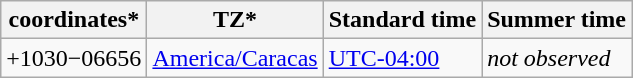<table class="wikitable sortable">
<tr>
<th>coordinates*</th>
<th>TZ*</th>
<th>Standard time</th>
<th>Summer time</th>
</tr>
<tr --->
<td>+1030−06656</td>
<td><a href='#'>America/Caracas</a></td>
<td><a href='#'>UTC-04:00</a></td>
<td><em>not observed</em></td>
</tr>
</table>
